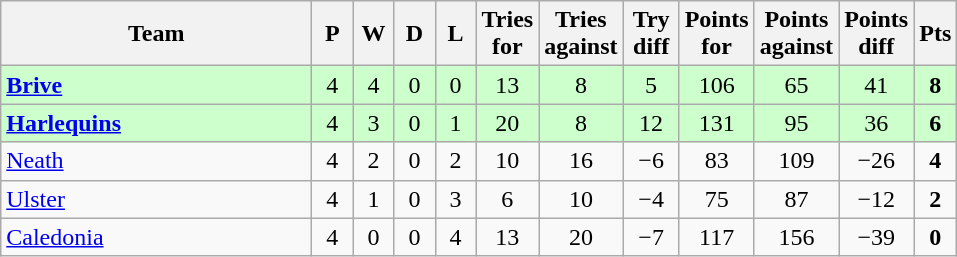<table class="wikitable" style="text-align: center;">
<tr>
<th width="200">Team</th>
<th width="20">P</th>
<th width="20">W</th>
<th width="20">D</th>
<th width="20">L</th>
<th width="20">Tries for</th>
<th width="20">Tries against</th>
<th width="30">Try diff</th>
<th width="20">Points for</th>
<th width="20">Points against</th>
<th width="25">Points diff</th>
<th width="20">Pts</th>
</tr>
<tr bgcolor="#ccffcc">
<td align="left"> <strong><a href='#'>Brive</a></strong></td>
<td>4</td>
<td>4</td>
<td>0</td>
<td>0</td>
<td>13</td>
<td>8</td>
<td>5</td>
<td>106</td>
<td>65</td>
<td>41</td>
<td><strong>8</strong></td>
</tr>
<tr bgcolor="#ccffcc">
<td align="left"> <strong><a href='#'>Harlequins</a></strong></td>
<td>4</td>
<td>3</td>
<td>0</td>
<td>1</td>
<td>20</td>
<td>8</td>
<td>12</td>
<td>131</td>
<td>95</td>
<td>36</td>
<td><strong>6</strong></td>
</tr>
<tr>
<td align="left"> <a href='#'>Neath</a></td>
<td>4</td>
<td>2</td>
<td>0</td>
<td>2</td>
<td>10</td>
<td>16</td>
<td>−6</td>
<td>83</td>
<td>109</td>
<td>−26</td>
<td><strong>4</strong></td>
</tr>
<tr>
<td align="left"> <a href='#'>Ulster</a></td>
<td>4</td>
<td>1</td>
<td>0</td>
<td>3</td>
<td>6</td>
<td>10</td>
<td>−4</td>
<td>75</td>
<td>87</td>
<td>−12</td>
<td><strong>2</strong></td>
</tr>
<tr>
<td align="left"> <a href='#'>Caledonia</a></td>
<td>4</td>
<td>0</td>
<td>0</td>
<td>4</td>
<td>13</td>
<td>20</td>
<td>−7</td>
<td>117</td>
<td>156</td>
<td>−39</td>
<td><strong>0</strong></td>
</tr>
</table>
